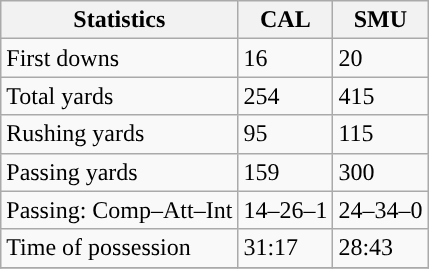<table class="wikitable" style="float: left;">
<tr>
<th>Statistics</th>
<th>CAL</th>
<th>SMU</th>
</tr>
<tr>
<td>First downs</td>
<td>16</td>
<td>20</td>
</tr>
<tr>
<td>Total yards</td>
<td>254</td>
<td>415</td>
</tr>
<tr>
<td>Rushing yards</td>
<td>95</td>
<td>115</td>
</tr>
<tr>
<td>Passing yards</td>
<td>159</td>
<td>300</td>
</tr>
<tr>
<td>Passing: Comp–Att–Int</td>
<td>14–26–1</td>
<td>24–34–0</td>
</tr>
<tr>
<td>Time of possession</td>
<td>31:17</td>
<td>28:43</td>
</tr>
<tr>
</tr>
</table>
